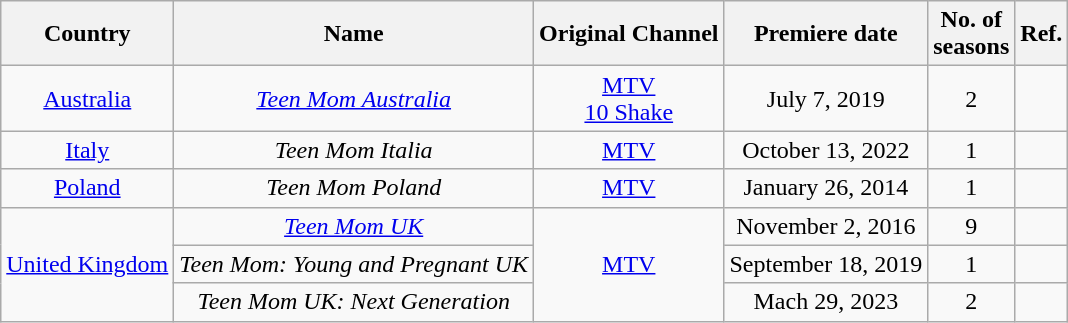<table class="wikitable" style="text-align:center;">
<tr>
<th>Country</th>
<th>Name</th>
<th>Original Channel</th>
<th>Premiere date</th>
<th>No. of<br>seasons</th>
<th>Ref.</th>
</tr>
<tr>
<td><a href='#'>Australia</a></td>
<td><em><a href='#'>Teen Mom Australia</a></em></td>
<td><a href='#'>MTV</a><br><a href='#'>10 Shake</a></td>
<td>July 7, 2019</td>
<td>2</td>
<td></td>
</tr>
<tr>
<td><a href='#'>Italy</a></td>
<td><em>Teen Mom Italia</em></td>
<td><a href='#'>MTV</a></td>
<td>October 13, 2022</td>
<td>1</td>
<td></td>
</tr>
<tr>
<td><a href='#'>Poland</a></td>
<td><em>Teen Mom Poland</em></td>
<td><a href='#'>MTV</a></td>
<td>January 26, 2014</td>
<td>1</td>
<td></td>
</tr>
<tr>
<td rowspan="3"><a href='#'>United Kingdom</a></td>
<td><em><a href='#'>Teen Mom UK</a></em></td>
<td rowspan="3"><a href='#'>MTV</a></td>
<td>November 2, 2016</td>
<td>9</td>
<td></td>
</tr>
<tr>
<td><em>Teen Mom: Young and Pregnant UK</em></td>
<td>September 18, 2019</td>
<td>1</td>
<td></td>
</tr>
<tr>
<td><em>Teen Mom UK: Next Generation</em></td>
<td>Mach 29, 2023</td>
<td>2</td>
<td></td>
</tr>
</table>
